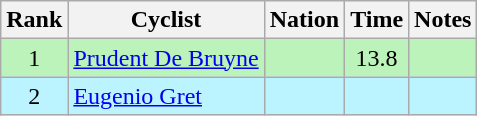<table class="wikitable sortable" style="text-align:center">
<tr>
<th>Rank</th>
<th>Cyclist</th>
<th>Nation</th>
<th>Time</th>
<th>Notes</th>
</tr>
<tr bgcolor=bbf3bb>
<td>1</td>
<td align=left><a href='#'>Prudent De Bruyne</a></td>
<td align=left></td>
<td>13.8</td>
<td></td>
</tr>
<tr bgcolor=bbf3ff>
<td>2</td>
<td align=left><a href='#'>Eugenio Gret</a></td>
<td align=left></td>
<td></td>
<td></td>
</tr>
</table>
